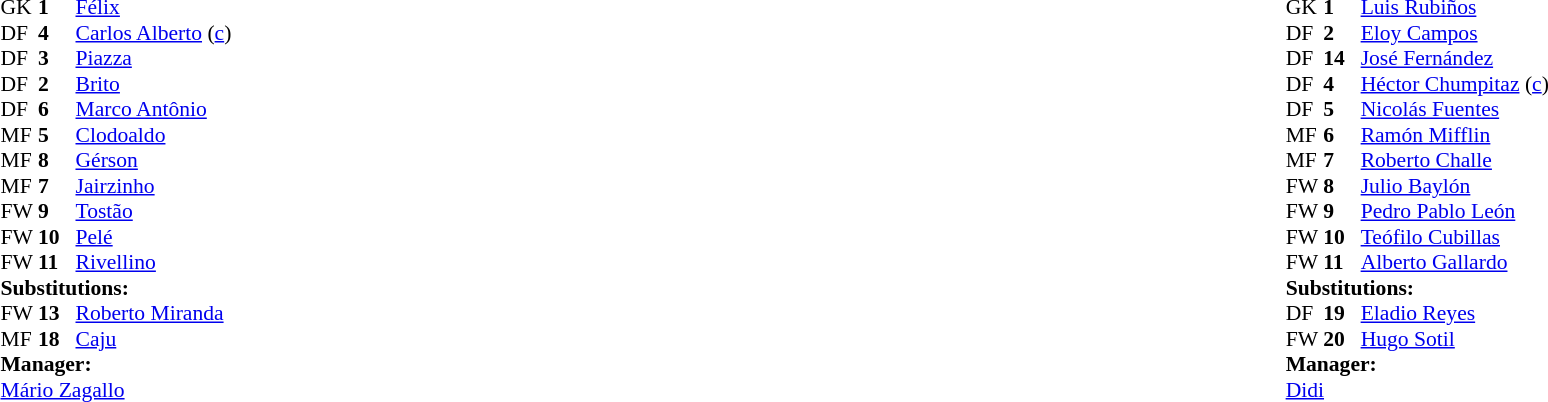<table width="100%">
<tr>
<td valign="top" width="50%"><br><table style="font-size: 90%" cellspacing="0" cellpadding="0">
<tr>
<th width="25"></th>
<th width="25"></th>
</tr>
<tr>
<td>GK</td>
<td><strong>1</strong></td>
<td><a href='#'>Félix</a></td>
</tr>
<tr>
<td>DF</td>
<td><strong>4</strong></td>
<td><a href='#'>Carlos Alberto</a> (<a href='#'>c</a>)</td>
</tr>
<tr>
<td>DF</td>
<td><strong>3</strong></td>
<td><a href='#'>Piazza</a></td>
</tr>
<tr>
<td>DF</td>
<td><strong>2</strong></td>
<td><a href='#'>Brito</a></td>
</tr>
<tr>
<td>DF</td>
<td><strong>6</strong></td>
<td><a href='#'>Marco Antônio</a></td>
</tr>
<tr>
<td>MF</td>
<td><strong>5</strong></td>
<td><a href='#'>Clodoaldo</a></td>
</tr>
<tr>
<td>MF</td>
<td><strong>8</strong></td>
<td><a href='#'>Gérson</a></td>
<td></td>
<td></td>
</tr>
<tr>
<td>MF</td>
<td><strong>7</strong></td>
<td><a href='#'>Jairzinho</a></td>
<td></td>
<td></td>
</tr>
<tr>
<td>FW</td>
<td><strong>9</strong></td>
<td><a href='#'>Tostão</a></td>
</tr>
<tr>
<td>FW</td>
<td><strong>10</strong></td>
<td><a href='#'>Pelé</a></td>
</tr>
<tr>
<td>FW</td>
<td><strong>11</strong></td>
<td><a href='#'>Rivellino</a></td>
</tr>
<tr>
<td colspan="3"><strong>Substitutions:</strong></td>
</tr>
<tr>
<td>FW</td>
<td><strong>13</strong></td>
<td><a href='#'>Roberto Miranda</a></td>
<td></td>
<td></td>
</tr>
<tr>
<td>MF</td>
<td><strong>18</strong></td>
<td><a href='#'>Caju</a></td>
<td></td>
<td></td>
</tr>
<tr>
<td colspan="3"><strong>Manager:</strong></td>
</tr>
<tr>
<td colspan="3"><a href='#'>Mário Zagallo</a></td>
</tr>
</table>
</td>
<td valign="top" width="50%"><br><table style="font-size: 90%" cellspacing="0" cellpadding="0" align=center>
<tr>
<th width="25"></th>
<th width="25"></th>
</tr>
<tr>
<td>GK</td>
<td><strong>1</strong></td>
<td><a href='#'>Luis Rubiños</a></td>
</tr>
<tr>
<td>DF</td>
<td><strong>2</strong></td>
<td><a href='#'>Eloy Campos</a></td>
</tr>
<tr>
<td>DF</td>
<td><strong>14</strong></td>
<td><a href='#'>José Fernández</a></td>
</tr>
<tr>
<td>DF</td>
<td><strong>4</strong></td>
<td><a href='#'>Héctor Chumpitaz</a> (<a href='#'>c</a>)</td>
</tr>
<tr>
<td>DF</td>
<td><strong>5</strong></td>
<td><a href='#'>Nicolás Fuentes</a></td>
</tr>
<tr>
<td>MF</td>
<td><strong>6</strong></td>
<td><a href='#'>Ramón Mifflin</a></td>
</tr>
<tr>
<td>MF</td>
<td><strong>7</strong></td>
<td><a href='#'>Roberto Challe</a></td>
</tr>
<tr>
<td>FW</td>
<td><strong>8</strong></td>
<td><a href='#'>Julio Baylón</a></td>
<td></td>
<td></td>
</tr>
<tr>
<td>FW</td>
<td><strong>9</strong></td>
<td><a href='#'>Pedro Pablo León</a></td>
<td></td>
<td></td>
</tr>
<tr>
<td>FW</td>
<td><strong>10</strong></td>
<td><a href='#'>Teófilo Cubillas</a></td>
</tr>
<tr>
<td>FW</td>
<td><strong>11</strong></td>
<td><a href='#'>Alberto Gallardo</a></td>
</tr>
<tr>
<td colspan="3"><strong>Substitutions:</strong></td>
</tr>
<tr>
<td>DF</td>
<td><strong>19</strong></td>
<td><a href='#'>Eladio Reyes</a></td>
<td></td>
<td></td>
</tr>
<tr>
<td>FW</td>
<td><strong>20</strong></td>
<td><a href='#'>Hugo Sotil</a></td>
<td></td>
<td></td>
</tr>
<tr>
<td colspan="3"><strong>Manager:</strong></td>
</tr>
<tr>
<td colspan="3"> <a href='#'>Didi</a></td>
</tr>
</table>
</td>
</tr>
</table>
